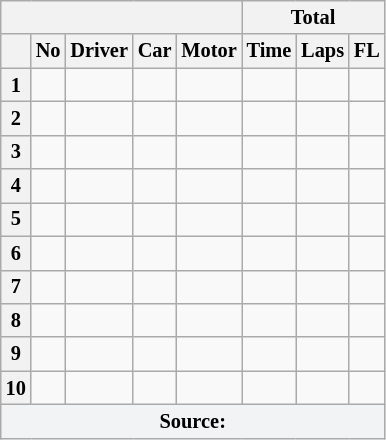<table class="wikitable" style="font-size:85%;">
<tr>
<th colspan="5"></th>
<th colspan="4" style="text-align:center;">Total</th>
</tr>
<tr>
<th style="text-align:center;"></th>
<th style="text-align:center;">No</th>
<th style="text-align:center;">Driver</th>
<th style="text-align:center;">Car</th>
<th style="text-align:center;">Motor</th>
<th style="text-align:center;">Time</th>
<th style="text-align:center;">Laps</th>
<th style="text-align:center;">FL</th>
</tr>
<tr>
<th style="text-align:center;">1</th>
<td style="text-align:center;"></td>
<td></td>
<td></td>
<td></td>
<td style="text-align:center;"></td>
<td style="text-align:center;"></td>
<td style="text-align:center;"></td>
</tr>
<tr>
<th style="text-align:center;">2</th>
<td style="text-align:center;"></td>
<td></td>
<td></td>
<td></td>
<td style="text-align:center;"></td>
<td style="text-align:center;"></td>
<td style="text-align:center;"></td>
</tr>
<tr>
<th style="text-align:center;">3</th>
<td style="text-align:center;"></td>
<td></td>
<td></td>
<td></td>
<td style="text-align:center;"></td>
<td style="text-align:center;"></td>
<td style="text-align:center;"></td>
</tr>
<tr>
<th style="text-align:center;">4</th>
<td style="text-align:center;"></td>
<td></td>
<td></td>
<td></td>
<td style="text-align:center;"></td>
<td style="text-align:center;"></td>
<td style="text-align:center;"></td>
</tr>
<tr>
<th style="text-align:center;">5</th>
<td style="text-align:center;"></td>
<td></td>
<td></td>
<td></td>
<td style="text-align:center;"></td>
<td style="text-align:center;"></td>
<td style="text-align:center;"></td>
</tr>
<tr>
<th style="text-align:center;">6</th>
<td style="text-align:center;"></td>
<td></td>
<td></td>
<td></td>
<td style="text-align:center;"></td>
<td style="text-align:center;"></td>
<td style="text-align:center;"></td>
</tr>
<tr>
<th style="text-align:center;">7</th>
<td style="text-align:center;"></td>
<td></td>
<td></td>
<td></td>
<td style="text-align:center;"></td>
<td style="text-align:center;"></td>
<td style="text-align:center;"></td>
</tr>
<tr>
<th style="text-align:center;">8</th>
<td style="text-align:center;"></td>
<td></td>
<td></td>
<td></td>
<td style="text-align:center;"></td>
<td style="text-align:center;"></td>
<td style="text-align:center;"></td>
</tr>
<tr>
<th style="text-align:center;">9</th>
<td style="text-align:center;"></td>
<td></td>
<td></td>
<td></td>
<td style="text-align:center;"></td>
<td style="text-align:center;"></td>
<td style="text-align:center;"></td>
</tr>
<tr>
<th style="text-align:center;">10</th>
<td style="text-align:center;"></td>
<td></td>
<td></td>
<td></td>
<td style="text-align:center;"></td>
<td style="text-align:center;"></td>
<td style="text-align:center;"></td>
</tr>
<tr>
<th style="background:#f2f3f4;" colspan="9">Source:</th>
</tr>
</table>
